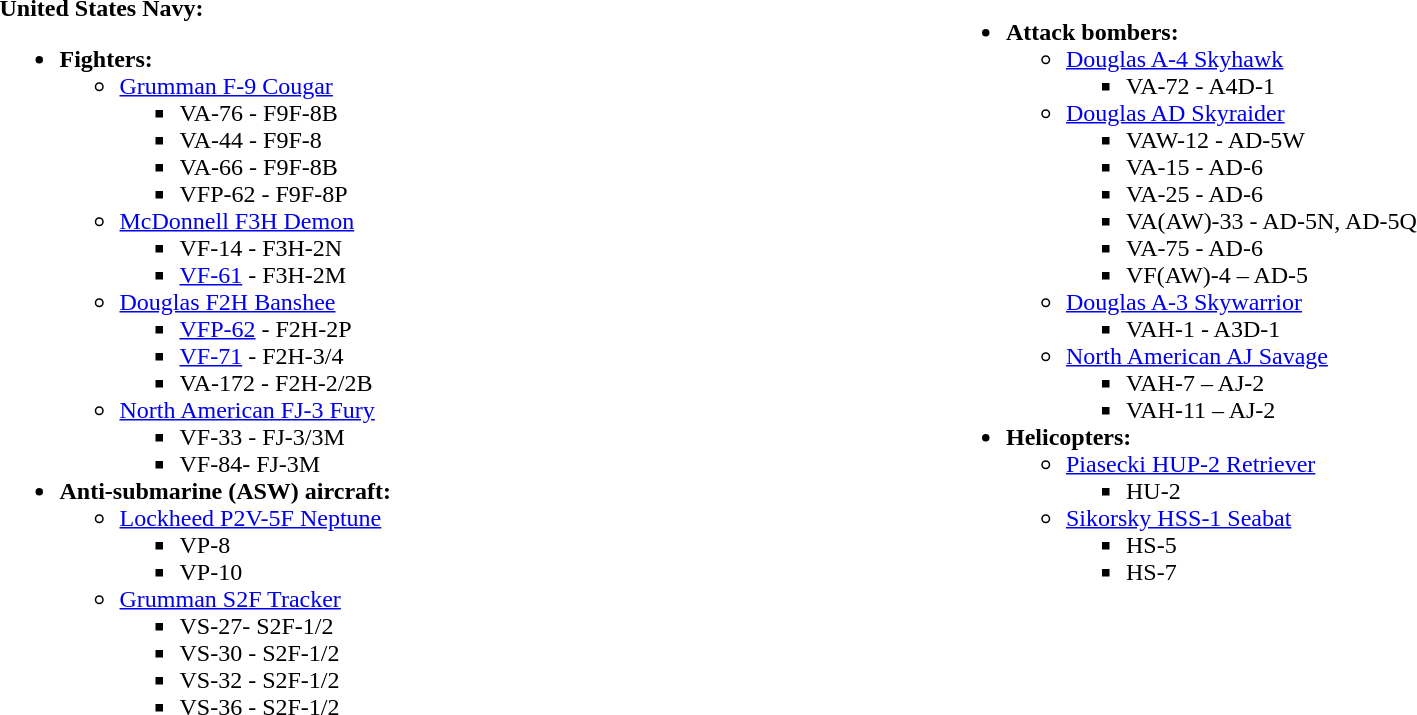<table width="100%">
<tr>
<th colspan=3></th>
</tr>
<tr>
<td width="33%" valign="top"><br><strong>United States Navy:</strong><ul><li><strong>Fighters:</strong><ul><li><a href='#'>Grumman F-9 Cougar</a><ul><li>VA-76 - F9F-8B</li><li>VA-44 - F9F-8</li><li>VA-66 - F9F-8B</li><li>VFP-62 - F9F-8P</li></ul></li><li><a href='#'>McDonnell F3H Demon</a><ul><li>VF-14 - F3H-2N</li><li><a href='#'>VF-61</a> - F3H-2M</li></ul></li><li><a href='#'>Douglas F2H Banshee</a><ul><li><a href='#'>VFP-62</a> - F2H-2P</li><li><a href='#'>VF-71</a> - F2H-3/4</li><li>VA-172 - F2H-2/2B</li></ul></li><li><a href='#'>North American FJ-3 Fury</a><ul><li>VF-33 - FJ-3/3M</li><li>VF-84- FJ-3M</li></ul></li></ul></li><li><strong>Anti-submarine (ASW) aircraft:</strong><ul><li><a href='#'>Lockheed P2V-5F Neptune</a><ul><li>VP-8</li><li>VP-10</li></ul></li><li><a href='#'>Grumman S2F Tracker</a><ul><li>VS-27- S2F-1/2</li><li>VS-30 - S2F-1/2</li><li>VS-32 - S2F-1/2</li><li>VS-36 - S2F-1/2</li></ul></li></ul></li></ul></td>
<td width="33%" valign="top"><br><ul><li><strong>Attack bombers:</strong><ul><li><a href='#'>Douglas A-4 Skyhawk</a><ul><li>VA-72 - A4D-1</li></ul></li><li><a href='#'>Douglas AD Skyraider</a><ul><li>VAW-12 - AD-5W</li><li>VA-15 - AD-6</li><li>VA-25 - AD-6</li><li>VA(AW)-33 - AD-5N, AD-5Q</li><li>VA-75 - AD-6</li><li>VF(AW)-4 – AD-5</li></ul></li><li><a href='#'>Douglas A-3 Skywarrior</a><ul><li>VAH-1 - A3D-1</li></ul></li><li><a href='#'>North American AJ Savage</a><ul><li>VAH-7 – AJ-2</li><li>VAH-11 – AJ-2</li></ul></li></ul></li><li><strong>Helicopters:</strong><ul><li><a href='#'>Piasecki HUP-2 Retriever</a><ul><li>HU-2</li></ul></li><li><a href='#'>Sikorsky HSS-1 Seabat</a><ul><li>HS-5</li><li>HS-7</li></ul></li></ul></li></ul></td>
</tr>
</table>
